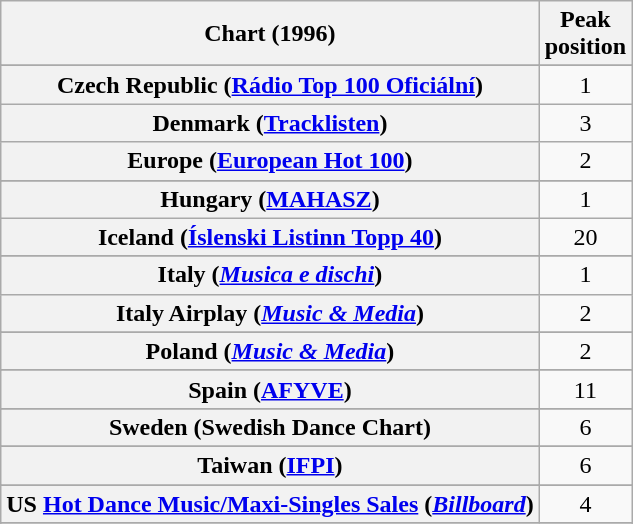<table class="wikitable sortable plainrowheaders" style="text-align:center">
<tr>
<th scope="col">Chart (1996)</th>
<th scope="col">Peak<br>position</th>
</tr>
<tr>
</tr>
<tr>
</tr>
<tr>
</tr>
<tr>
</tr>
<tr>
<th scope="row">Czech Republic (<a href='#'>Rádio Top 100 Oficiální</a>)</th>
<td>1</td>
</tr>
<tr>
<th scope="row">Denmark (<a href='#'>Tracklisten</a>)</th>
<td>3</td>
</tr>
<tr>
<th scope="row">Europe (<a href='#'>European Hot 100</a>)</th>
<td>2</td>
</tr>
<tr>
</tr>
<tr>
</tr>
<tr>
</tr>
<tr>
<th scope="row">Hungary (<a href='#'>MAHASZ</a>)</th>
<td>1</td>
</tr>
<tr>
<th scope="row">Iceland (<a href='#'>Íslenski Listinn Topp 40</a>)</th>
<td>20</td>
</tr>
<tr>
</tr>
<tr>
<th scope="row">Italy (<em><a href='#'>Musica e dischi</a></em>)</th>
<td>1</td>
</tr>
<tr>
<th scope="row">Italy Airplay (<em><a href='#'>Music & Media</a></em>)</th>
<td>2</td>
</tr>
<tr>
</tr>
<tr>
</tr>
<tr>
</tr>
<tr>
</tr>
<tr>
<th scope="row">Poland (<em><a href='#'>Music & Media</a></em>)</th>
<td>2</td>
</tr>
<tr>
</tr>
<tr>
<th scope="row">Spain (<a href='#'>AFYVE</a>)</th>
<td>11</td>
</tr>
<tr>
</tr>
<tr>
<th scope="row">Sweden (Swedish Dance Chart)</th>
<td>6</td>
</tr>
<tr>
</tr>
<tr>
<th scope="row">Taiwan (<a href='#'>IFPI</a>)</th>
<td>6</td>
</tr>
<tr>
</tr>
<tr>
</tr>
<tr>
</tr>
<tr>
</tr>
<tr>
<th scope="row">US <a href='#'>Hot Dance Music/Maxi-Singles Sales</a> (<a href='#'><em>Billboard</em></a>)</th>
<td>4</td>
</tr>
<tr>
</tr>
<tr>
</tr>
</table>
